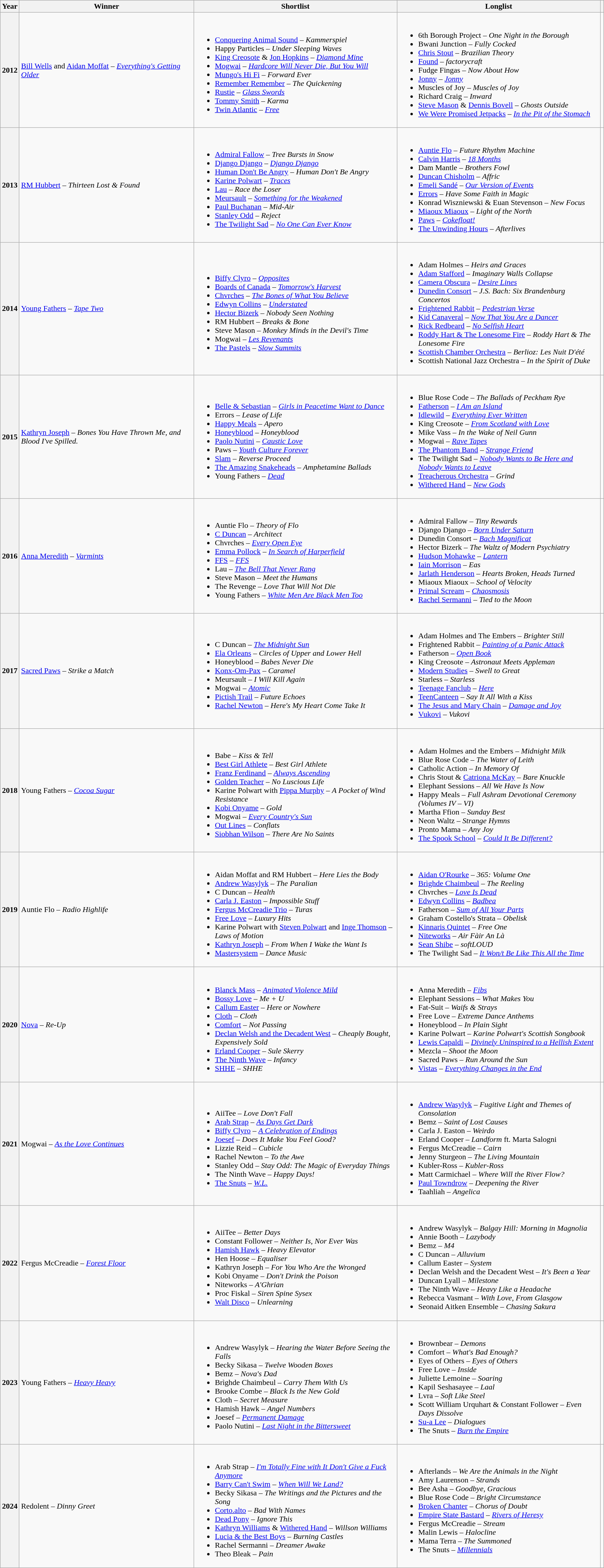<table class="wikitable plainrowheaders">
<tr>
<th scope="col">Year</th>
<th scope="col">Winner</th>
<th scope="col">Shortlist</th>
<th scope="col">Longlist</th>
<th scope="col"></th>
</tr>
<tr>
<th scope="row">2012</th>
<td><a href='#'>Bill Wells</a> and <a href='#'>Aidan Moffat</a> – <em><a href='#'>Everything's Getting Older</a></em></td>
<td><br><ul><li><a href='#'>Conquering Animal Sound</a> – <em>Kammerspiel</em></li><li>Happy Particles – <em>Under Sleeping Waves</em></li><li><a href='#'>King Creosote</a> & <a href='#'>Jon Hopkins</a> – <em><a href='#'>Diamond Mine</a></em></li><li><a href='#'>Mogwai</a> – <em><a href='#'>Hardcore Will Never Die, But You Will</a></em></li><li><a href='#'>Mungo's Hi Fi</a> – <em>Forward Ever</em></li><li><a href='#'>Remember Remember</a> – <em>The Quickening</em></li><li><a href='#'>Rustie</a> – <em><a href='#'>Glass Swords</a></em></li><li><a href='#'>Tommy Smith</a> – <em>Karma</em></li><li><a href='#'>Twin Atlantic</a> – <em><a href='#'>Free</a></em></li></ul></td>
<td><br><ul><li>6th Borough Project – <em>One Night in the Borough</em></li><li>Bwani Junction – <em>Fully Cocked</em></li><li><a href='#'>Chris Stout</a> – <em>Brazilian Theory</em></li><li><a href='#'>Found</a> – <em>factorycraft</em></li><li>Fudge Fingas – <em>Now About How</em></li><li><a href='#'>Jonny</a> – <em><a href='#'>Jonny</a></em></li><li>Muscles of Joy – <em>Muscles of Joy</em></li><li>Richard Craig – <em>Inward</em></li><li><a href='#'>Steve Mason</a> & <a href='#'>Dennis Bovell</a> – <em>Ghosts Outside</em></li><li><a href='#'>We Were Promised Jetpacks</a> – <em><a href='#'>In the Pit of the Stomach</a></em></li></ul></td>
<td><br></td>
</tr>
<tr>
<th scope="row">2013</th>
<td><a href='#'>RM Hubbert</a> – <em>Thirteen Lost & Found</em></td>
<td><br><ul><li><a href='#'>Admiral Fallow</a> – <em>Tree Bursts in Snow</em></li><li><a href='#'>Django Django</a> – <em><a href='#'>Django Django</a></em></li><li><a href='#'>Human Don't Be Angry</a> – <em>Human Don't Be Angry</em></li><li><a href='#'>Karine Polwart</a> – <em><a href='#'>Traces</a></em></li><li><a href='#'>Lau</a> – <em>Race the Loser</em></li><li><a href='#'>Meursault</a> – <em><a href='#'>Something for the Weakened</a></em></li><li><a href='#'>Paul Buchanan</a> – <em>Mid-Air</em></li><li><a href='#'>Stanley Odd</a> – <em>Reject</em></li><li><a href='#'>The Twilight Sad</a> – <em><a href='#'>No One Can Ever Know</a></em></li></ul></td>
<td><br><ul><li><a href='#'>Auntie Flo</a> – <em>Future Rhythm Machine</em></li><li><a href='#'>Calvin Harris</a> – <em><a href='#'>18 Months</a></em></li><li>Dam Mantle – <em>Brothers Fowl</em></li><li><a href='#'>Duncan Chisholm</a> – <em>Affric</em></li><li><a href='#'>Emeli Sandé</a> – <em><a href='#'>Our Version of Events</a></em></li><li><a href='#'>Errors</a> – <em>Have Some Faith in Magic</em></li><li>Konrad Wiszniewski & Euan Stevenson – <em>New Focus</em></li><li><a href='#'>Miaoux Miaoux</a> – <em>Light of the North</em></li><li><a href='#'>Paws</a> – <em><a href='#'>Cokefloat!</a></em></li><li><a href='#'>The Unwinding Hours</a> – <em>Afterlives</em></li></ul></td>
<td><br></td>
</tr>
<tr>
<th scope="row">2014</th>
<td><a href='#'>Young Fathers</a> – <em><a href='#'>Tape Two</a></em></td>
<td><br><ul><li><a href='#'>Biffy Clyro</a> – <em><a href='#'>Opposites</a></em></li><li><a href='#'>Boards of Canada</a> – <em><a href='#'>Tomorrow's Harvest</a></em></li><li><a href='#'>Chvrches</a> – <em><a href='#'>The Bones of What You Believe</a></em></li><li><a href='#'>Edwyn Collins</a> – <em><a href='#'>Understated</a></em></li><li><a href='#'>Hector Bizerk</a> – <em>Nobody Seen Nothing</em></li><li>RM Hubbert – <em>Breaks & Bone</em></li><li>Steve Mason – <em>Monkey Minds in the Devil's Time</em></li><li>Mogwai – <em><a href='#'>Les Revenants</a></em></li><li><a href='#'>The Pastels</a> – <em><a href='#'>Slow Summits</a></em></li></ul></td>
<td><br><ul><li>Adam Holmes – <em>Heirs and Graces</em></li><li><a href='#'>Adam Stafford</a> – <em>Imaginary Walls Collapse</em></li><li><a href='#'>Camera Obscura</a> – <em><a href='#'>Desire Lines</a></em></li><li><a href='#'>Dunedin Consort</a> – <em>J.S. Bach: Six Brandenburg Concertos</em></li><li><a href='#'>Frightened Rabbit</a> – <em><a href='#'>Pedestrian Verse</a></em></li><li><a href='#'>Kid Canaveral</a> – <em><a href='#'>Now That You Are a Dancer</a></em></li><li><a href='#'>Rick Redbeard</a> – <em><a href='#'>No Selfish Heart</a></em></li><li><a href='#'>Roddy Hart & The Lonesome Fire</a> – <em>Roddy Hart & The Lonesome Fire</em></li><li><a href='#'>Scottish Chamber Orchestra</a> – <em>Berlioz: Les Nuit D'été</em></li><li>Scottish National Jazz Orchestra – <em>In the Spirit of Duke</em></li></ul></td>
<td><br></td>
</tr>
<tr>
<th scope="row">2015</th>
<td><a href='#'>Kathryn Joseph</a> – <em>Bones You Have Thrown Me, and Blood I've Spilled.</em></td>
<td><br><ul><li><a href='#'>Belle & Sebastian</a> – <em><a href='#'>Girls in Peacetime Want to Dance</a></em></li><li>Errors – <em>Lease of Life</em></li><li><a href='#'>Happy Meals</a> – <em>Apero</em></li><li><a href='#'>Honeyblood</a> – <em>Honeyblood</em></li><li><a href='#'>Paolo Nutini</a> – <em><a href='#'>Caustic Love</a></em></li><li>Paws – <em><a href='#'>Youth Culture Forever</a></em></li><li><a href='#'>Slam</a> – <em>Reverse Proceed</em></li><li><a href='#'>The Amazing Snakeheads</a> – <em>Amphetamine Ballads</em></li><li>Young Fathers – <em><a href='#'>Dead</a></em></li></ul></td>
<td><br><ul><li>Blue Rose Code – <em>The Ballads of Peckham Rye</em></li><li><a href='#'>Fatherson</a> – <em><a href='#'>I Am an Island</a></em></li><li><a href='#'>Idlewild</a> – <em><a href='#'>Everything Ever Written</a></em></li><li>King Creosote – <em><a href='#'>From Scotland with Love</a></em></li><li>Mike Vass – <em>In the Wake of Neil Gunn</em></li><li>Mogwai – <em><a href='#'>Rave Tapes</a></em></li><li><a href='#'>The Phantom Band</a> – <em><a href='#'>Strange Friend</a></em></li><li>The Twilight Sad – <em><a href='#'>Nobody Wants to Be Here and Nobody Wants to Leave</a></em></li><li><a href='#'>Treacherous Orchestra</a> – <em>Grind</em></li><li><a href='#'>Withered Hand</a> – <em><a href='#'>New Gods</a></em></li></ul></td>
<td></td>
</tr>
<tr>
<th scope="row">2016</th>
<td><a href='#'>Anna Meredith</a> – <em><a href='#'>Varmints</a></em></td>
<td><br><ul><li>Auntie Flo – <em>Theory of Flo</em></li><li><a href='#'>C Duncan</a> – <em>Architect</em></li><li>Chvrches – <em><a href='#'>Every Open Eye</a></em></li><li><a href='#'>Emma Pollock</a> – <em><a href='#'>In Search of Harperfield</a></em></li><li><a href='#'>FFS</a> – <em><a href='#'>FFS</a></em></li><li>Lau – <em><a href='#'>The Bell That Never Rang</a></em></li><li>Steve Mason – <em>Meet the Humans</em></li><li>The Revenge – <em>Love That Will Not Die</em></li><li>Young Fathers – <em><a href='#'>White Men Are Black Men Too</a></em></li></ul></td>
<td><br><ul><li>Admiral Fallow – <em>Tiny Rewards</em></li><li>Django Django – <em><a href='#'>Born Under Saturn</a></em></li><li>Dunedin Consort – <em><a href='#'>Bach Magnificat</a></em></li><li>Hector Bizerk – <em>The Waltz of Modern Psychiatry</em></li><li><a href='#'>Hudson Mohawke</a> – <em><a href='#'>Lantern</a></em></li><li><a href='#'>Iain Morrison</a> – <em>Eas</em></li><li><a href='#'>Jarlath Henderson</a> – <em>Hearts Broken, Heads Turned</em></li><li>Miaoux Miaoux – <em>School of Velocity</em></li><li><a href='#'>Primal Scream</a> – <em><a href='#'>Chaosmosis</a></em></li><li><a href='#'>Rachel Sermanni</a> – <em>Tied to the Moon</em></li></ul></td>
<td></td>
</tr>
<tr>
<th scope="row">2017</th>
<td><a href='#'>Sacred Paws</a> – <em>Strike a Match</em></td>
<td><br><ul><li>C Duncan – <em><a href='#'>The Midnight Sun</a></em></li><li><a href='#'>Ela Orleans</a> – <em>Circles of Upper and Lower Hell</em></li><li>Honeyblood – <em>Babes Never Die</em></li><li><a href='#'>Konx-Om-Pax</a> – <em>Caramel</em></li><li>Meursault – <em>I Will Kill Again</em></li><li>Mogwai – <em><a href='#'>Atomic</a></em></li><li><a href='#'>Pictish Trail</a> – <em>Future Echoes</em></li><li><a href='#'>Rachel Newton</a> – <em>Here's My Heart Come Take It</em></li></ul></td>
<td><br><ul><li>Adam Holmes and The Embers – <em>Brighter Still</em></li><li>Frightened Rabbit – <em><a href='#'>Painting of a Panic Attack</a></em></li><li>Fatherson – <em><a href='#'>Open Book</a></em></li><li>King Creosote – <em>Astronaut Meets Appleman</em></li><li><a href='#'>Modern Studies</a> – <em>Swell to Great</em></li><li>Starless – <em>Starless</em></li><li><a href='#'>Teenage Fanclub</a> – <em><a href='#'>Here</a></em></li><li><a href='#'>TeenCanteen</a> – <em>Say It All With a Kiss</em></li><li><a href='#'>The Jesus and Mary Chain</a> – <em><a href='#'>Damage and Joy</a></em></li><li><a href='#'>Vukovi</a> – <em>Vukovi</em></li></ul></td>
<td><br></td>
</tr>
<tr>
<th scope="row">2018</th>
<td>Young Fathers – <em><a href='#'>Cocoa Sugar</a></em></td>
<td><br><ul><li>Babe – <em>Kiss & Tell</em></li><li><a href='#'>Best Girl Athlete</a> – <em>Best Girl Athlete</em></li><li><a href='#'>Franz Ferdinand</a> – <em><a href='#'>Always Ascending</a></em></li><li><a href='#'>Golden Teacher</a> – <em>No Luscious Life</em></li><li>Karine Polwart with <a href='#'>Pippa Murphy</a> – <em>A Pocket of Wind Resistance</em></li><li><a href='#'>Kobi Onyame</a> – <em>Gold</em></li><li>Mogwai – <em><a href='#'>Every Country's Sun</a></em></li><li><a href='#'>Out Lines</a> – <em>Conflats</em></li><li><a href='#'>Siobhan Wilson</a> – <em>There Are No Saints</em></li></ul></td>
<td><br><ul><li>Adam Holmes and the Embers – <em>Midnight Milk</em></li><li>Blue Rose Code – <em>The Water of Leith</em></li><li>Catholic Action – <em>In Memory Of</em></li><li>Chris Stout & <a href='#'>Catriona McKay</a> – <em>Bare Knuckle</em></li><li>Elephant Sessions – <em>All We Have Is Now</em></li><li>Happy Meals – <em>Full Ashram Devotional Ceremony (Volumes IV – VI)</em></li><li>Martha Ffion – <em>Sunday Best</em></li><li>Neon Waltz – <em>Strange Hymns</em></li><li>Pronto Mama – <em>Any Joy</em></li><li><a href='#'>The Spook School</a> – <em><a href='#'>Could It Be Different?</a></em></li></ul></td>
<td><br></td>
</tr>
<tr>
<th scope="row">2019</th>
<td>Auntie Flo – <em>Radio Highlife</em></td>
<td><br><ul><li>Aidan Moffat and RM Hubbert – <em>Here Lies the Body</em></li><li><a href='#'>Andrew Wasylyk</a> – <em>The Paralian</em></li><li>C Duncan – <em>Health</em></li><li><a href='#'>Carla J. Easton</a> – <em>Impossible Stuff</em></li><li><a href='#'>Fergus McCreadie Trio</a> – <em>Turas</em></li><li><a href='#'>Free Love</a> – <em>Luxury Hits</em></li><li>Karine Polwart with <a href='#'>Steven Polwart</a> and <a href='#'>Inge Thomson</a> – <em>Laws of Motion</em></li><li><a href='#'>Kathryn Joseph</a> – <em>From When I Wake the Want Is</em></li><li><a href='#'>Mastersystem</a> – <em>Dance Music</em></li></ul></td>
<td><br><ul><li><a href='#'>Aidan O'Rourke</a> – <em>365: Volume One</em></li><li><a href='#'>Brìghde Chaimbeul</a> – <em>The Reeling</em></li><li>Chvrches – <a href='#'><em>Love Is Dead</em></a></li><li><a href='#'>Edwyn Collins</a> – <a href='#'><em>Badbea</em></a></li><li>Fatherson – <em><a href='#'>Sum of All Your Parts</a></em></li><li>Graham Costello's Strata – <em>Obelisk</em></li><li><a href='#'>Kinnaris Quintet</a> – <em>Free One</em></li><li><a href='#'>Niteworks</a> – <em>Air Fàir An Là</em></li><li><a href='#'>Sean Shibe</a> – <em>softLOUD</em></li><li>The Twilight Sad – <em><a href='#'>It Won/t Be Like This All the Time</a></em></li></ul></td>
<td><br></td>
</tr>
<tr>
<th scope="row">2020</th>
<td><a href='#'>Nova</a> – <em>Re-Up</em></td>
<td><br><ul><li><a href='#'>Blanck Mass</a> – <em><a href='#'>Animated Violence Mild</a></em></li><li><a href='#'>Bossy Love</a> – <em>Me + U</em></li><li><a href='#'>Callum Easter</a> – <em>Here or Nowhere</em></li><li><a href='#'>Cloth</a> – <em>Cloth</em></li><li><a href='#'>Comfort</a> – <em>Not Passing</em></li><li><a href='#'>Declan Welsh and the Decadent West</a> – <em>Cheaply Bought, Expensively Sold</em></li><li><a href='#'>Erland Cooper</a> – <em>Sule Skerry</em></li><li><a href='#'>The Ninth Wave</a> – <em>Infancy</em></li><li><a href='#'>SHHE</a> – <em>SHHE</em></li></ul></td>
<td><br><ul><li>Anna Meredith – <em><a href='#'>Fibs</a></em></li><li>Elephant Sessions – <em>What Makes You</em></li><li>Fat-Suit – <em>Waifs & Strays</em></li><li>Free Love – <em>Extreme Dance Anthems</em></li><li>Honeyblood – <em>In Plain Sight</em></li><li>Karine Polwart – <em>Karine Polwart's Scottish Songbook</em></li><li><a href='#'>Lewis Capaldi</a> – <em><a href='#'>Divinely Uninspired to a Hellish Extent</a></em></li><li>Mezcla – <em>Shoot the Moon</em></li><li>Sacred Paws – <em>Run Around the Sun</em></li><li><a href='#'>Vistas</a> – <em><a href='#'>Everything Changes in the End</a></em></li></ul></td>
<td><br><br></td>
</tr>
<tr>
<th scope="row">2021</th>
<td>Mogwai – <em><a href='#'>As the Love Continues</a></em></td>
<td><br><ul><li>AiiTee – <em>Love Don't Fall</em></li><li><a href='#'>Arab Strap</a> – <em><a href='#'>As Days Get Dark</a></em></li><li><a href='#'>Biffy Clyro</a> – <em><a href='#'>A Celebration of Endings</a></em></li><li><a href='#'>Joesef</a> – <em>Does It Make You Feel Good?</em></li><li>Lizzie Reid – <em>Cubicle</em></li><li>Rachel Newton – <em>To the Awe</em></li><li>Stanley Odd – <em>Stay Odd: The Magic of Everyday Things</em></li><li>The Ninth Wave – <em>Happy Days!</em></li><li><a href='#'>The Snuts</a> – <em><a href='#'>W.L.</a></em></li></ul></td>
<td><br><ul><li><a href='#'>Andrew Wasylyk</a> – <em>Fugitive Light and Themes of Consolation</em></li><li>Bemz – <em>Saint of Lost Causes</em></li><li>Carla J. Easton – <em>Weirdo</em></li><li>Erland Cooper – <em>Landform</em> ft. Marta Salogni</li><li>Fergus McCreadie – <em>Cairn</em></li><li>Jenny Sturgeon – <em>The Living Mountain</em></li><li>Kubler-Ross – <em>Kubler-Ross</em></li><li>Matt Carmichael – <em>Where Will the River Flow?</em></li><li><a href='#'>Paul Towndrow</a> – <em>Deepening the River</em></li><li>Taahliah – <em>Angelica</em></li></ul></td>
<td></td>
</tr>
<tr>
<th scope="row">2022</th>
<td>Fergus McCreadie – <em><a href='#'>Forest Floor</a></em></td>
<td><br><ul><li>AiiTee – <em>Better Days</em></li><li>Constant Follower – <em>Neither Is, Nor Ever Was</em></li><li><a href='#'>Hamish Hawk</a> – <em>Heavy Elevator</em></li><li>Hen Hoose – <em>Equaliser</em></li><li>Kathryn Joseph – <em>For You Who Are the Wronged</em></li><li>Kobi Onyame – <em>Don't Drink the Poison</em></li><li>Niteworks – <em>A'Ghrian</em></li><li>Proc Fiskal – <em>Siren Spine Sysex</em></li><li><a href='#'>Walt Disco</a> – <em>Unlearning</em></li></ul></td>
<td><br><ul><li>Andrew Wasylyk – <em>Balgay Hill: Morning in Magnolia</em></li><li>Annie Booth – <em>Lazybody</em></li><li>Bemz – <em>M4</em></li><li>C Duncan – <em>Alluvium</em></li><li>Callum Easter – <em>System</em></li><li>Declan Welsh and the Decadent West – <em>It's Been a Year</em></li><li>Duncan Lyall – <em>Milestone</em></li><li>The Ninth Wave – <em>Heavy Like a Headache</em></li><li>Rebecca Vasmant – <em>With Love, From Glasgow</em></li><li>Seonaid Aitken Ensemble – <em>Chasing Sakura</em></li></ul></td>
<td><br></td>
</tr>
<tr>
<th scope="row">2023</th>
<td>Young Fathers – <em><a href='#'>Heavy Heavy</a></em></td>
<td><br><ul><li>Andrew Wasylyk – <em>Hearing the Water Before Seeing the Falls</em></li><li>Becky Sikasa – <em>Twelve Wooden Boxes</em></li><li>Bemz – <em>Nova's Dad</em></li><li>Brìghde Chaimbeul – <em>Carry Them With Us</em></li><li>Brooke Combe – <em>Black Is the New Gold</em></li><li>Cloth – <em>Secret Measure</em></li><li>Hamish Hawk – <em>Angel Numbers</em></li><li>Joesef – <em><a href='#'>Permanent Damage</a></em></li><li>Paolo Nutini – <em><a href='#'>Last Night in the Bittersweet</a></em></li></ul></td>
<td><br><ul><li>Brownbear – <em>Demons</em></li><li>Comfort – <em>What's Bad Enough?</em></li><li>Eyes of Others – <em>Eyes of Others</em></li><li>Free Love – <em>Inside</em></li><li>Juliette Lemoine – <em>Soaring</em></li><li>Kapil Seshasayee – <em>Laal</em></li><li>Lvra – <em>Soft Like Steel</em></li><li>Scott William Urquhart & Constant Follower – <em>Even Days Dissolve</em></li><li><a href='#'>Su-a Lee</a> – <em>Dialogues</em></li><li>The Snuts – <em><a href='#'>Burn the Empire</a></em></li></ul></td>
<td><br><br></td>
</tr>
<tr>
<th scope="row">2024</th>
<td>Redolent – <em>Dinny Greet</em></td>
<td><br><ul><li>Arab Strap – <em><a href='#'>I'm Totally Fine with It Don't Give a Fuck Anymore</a></em></li><li><a href='#'>Barry Can't Swim</a> – <em><a href='#'>When Will We Land?</a></em></li><li>Becky Sikasa – <em>The Writings and the Pictures and the Song</em></li><li><a href='#'>Corto.alto</a> – <em>Bad With Names</em></li><li><a href='#'>Dead Pony</a> – <em>Ignore This</em></li><li><a href='#'>Kathryn Williams</a> & <a href='#'>Withered Hand</a> – <em>Willson Williams</em></li><li><a href='#'>Lucia & the Best Boys</a> – <em>Burning Castles</em></li><li>Rachel Sermanni – <em>Dreamer Awake</em></li><li>Theo Bleak – <em>Pain</em></li></ul></td>
<td><br><ul><li>Afterlands – <em>We Are the Animals in the Night</em></li><li>Amy Laurenson – <em>Strands</em></li><li>Bee Asha – <em>Goodbye, Gracious</em></li><li>Blue Rose Code – <em>Bright Circumstance</em></li><li><a href='#'>Broken Chanter</a> – <em>Chorus of Doubt</em></li><li><a href='#'>Empire State Bastard</a> – <em><a href='#'>Rivers of Heresy</a></em></li><li>Fergus McCreadie – <em>Stream</em></li><li>Malin Lewis – <em>Halocline</em></li><li>Mama Terra – <em>The Summoned</em></li><li>The Snuts – <em><a href='#'>Millennials</a></em></li></ul></td>
<td><br><br></td>
</tr>
</table>
